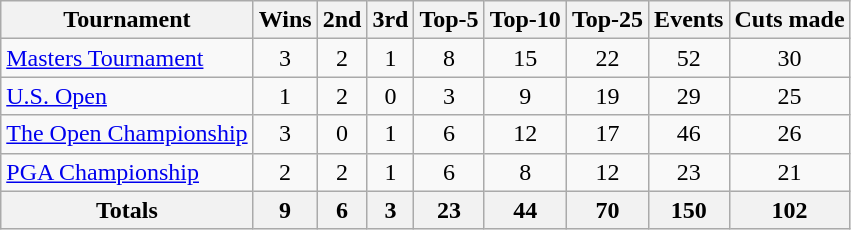<table class=wikitable style=text-align:center>
<tr>
<th>Tournament</th>
<th>Wins</th>
<th>2nd</th>
<th>3rd</th>
<th>Top-5</th>
<th>Top-10</th>
<th>Top-25</th>
<th>Events</th>
<th>Cuts made</th>
</tr>
<tr>
<td align=left><a href='#'>Masters Tournament</a></td>
<td>3</td>
<td>2</td>
<td>1</td>
<td>8</td>
<td>15</td>
<td>22</td>
<td>52</td>
<td>30</td>
</tr>
<tr>
<td align=left><a href='#'>U.S. Open</a></td>
<td>1</td>
<td>2</td>
<td>0</td>
<td>3</td>
<td>9</td>
<td>19</td>
<td>29</td>
<td>25</td>
</tr>
<tr>
<td align=left><a href='#'>The Open Championship</a></td>
<td>3</td>
<td>0</td>
<td>1</td>
<td>6</td>
<td>12</td>
<td>17</td>
<td>46</td>
<td>26</td>
</tr>
<tr>
<td align=left><a href='#'>PGA Championship</a></td>
<td>2</td>
<td>2</td>
<td>1</td>
<td>6</td>
<td>8</td>
<td>12</td>
<td>23</td>
<td>21</td>
</tr>
<tr>
<th>Totals</th>
<th>9</th>
<th>6</th>
<th>3</th>
<th>23</th>
<th>44</th>
<th>70</th>
<th>150</th>
<th>102</th>
</tr>
</table>
